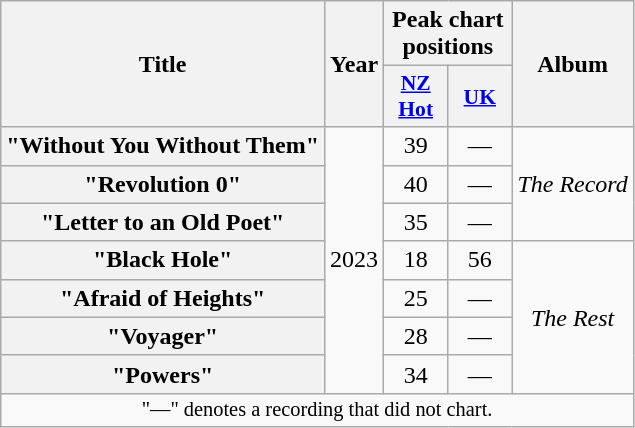<table class="wikitable plainrowheaders" style="text-align:center;">
<tr>
<th scope="col" rowspan="2">Title</th>
<th scope="col" rowspan="2">Year</th>
<th scope="col" colspan="2">Peak chart positions</th>
<th scope="col" rowspan="2">Album</th>
</tr>
<tr>
<th scope="col" style="width:2.5em;font-size:90%;"><a href='#'>NZ<br>Hot</a><br></th>
<th scope="col" style="width:2.5em;font-size:90%;"><a href='#'>UK</a><br></th>
</tr>
<tr>
<th scope="row">"Without You Without Them"</th>
<td rowspan="7">2023</td>
<td>39</td>
<td>—</td>
<td rowspan="3"><em>The Record</em></td>
</tr>
<tr>
<th scope="row">"Revolution 0"</th>
<td>40</td>
<td>—</td>
</tr>
<tr>
<th scope="row">"Letter to an Old Poet"</th>
<td>35</td>
<td>—</td>
</tr>
<tr>
<th scope="row">"Black Hole"</th>
<td>18</td>
<td>56</td>
<td rowspan="4"><em>The Rest</em></td>
</tr>
<tr>
<th scope="row">"Afraid of Heights"</th>
<td>25</td>
<td>—</td>
</tr>
<tr>
<th scope="row">"Voyager"</th>
<td>28</td>
<td>—</td>
</tr>
<tr>
<th scope="row">"Powers"</th>
<td>34</td>
<td>—</td>
</tr>
<tr>
<td colspan="15" style="font-size:85%">"—" denotes a recording that did not chart.</td>
</tr>
</table>
